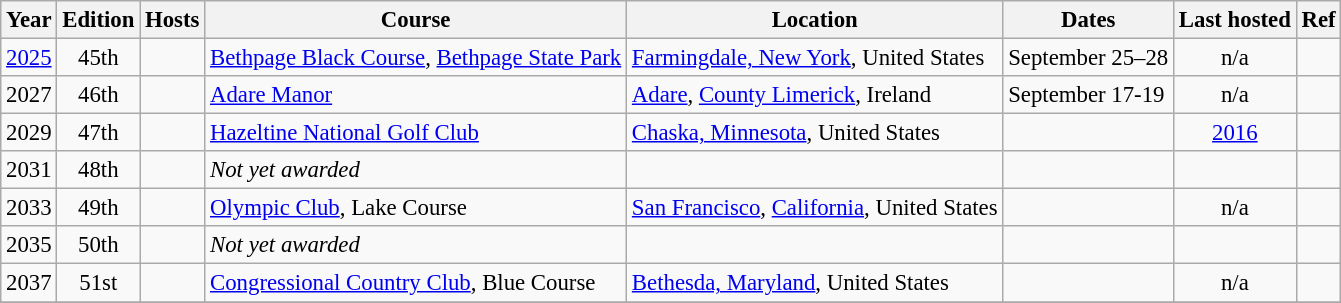<table class="wikitable" style="font-size:95%">
<tr>
<th>Year</th>
<th>Edition</th>
<th>Hosts</th>
<th>Course</th>
<th>Location</th>
<th>Dates</th>
<th>Last hosted</th>
<th>Ref</th>
</tr>
<tr>
<td align=center><a href='#'>2025</a></td>
<td align=center>45th</td>
<td></td>
<td><a href='#'>Bethpage Black Course</a>, <a href='#'>Bethpage State Park</a></td>
<td><a href='#'>Farmingdale, New York</a>, United States</td>
<td>September 25–28</td>
<td align=center>n/a</td>
<td></td>
</tr>
<tr>
<td align=center>2027</td>
<td align=center>46th</td>
<td></td>
<td><a href='#'>Adare Manor</a></td>
<td><a href='#'>Adare</a>, <a href='#'>County Limerick</a>, Ireland</td>
<td>September 17-19</td>
<td align=center>n/a</td>
<td></td>
</tr>
<tr>
<td align=center>2029</td>
<td align=center>47th</td>
<td></td>
<td><a href='#'>Hazeltine National Golf Club</a></td>
<td><a href='#'>Chaska, Minnesota</a>, United States</td>
<td></td>
<td align=center><a href='#'>2016</a></td>
<td></td>
</tr>
<tr>
<td align=center>2031</td>
<td align=center>48th</td>
<td></td>
<td><em>Not yet awarded</em></td>
<td></td>
<td align=center></td>
<td></td>
<td></td>
</tr>
<tr>
<td align=center>2033</td>
<td align=center>49th</td>
<td></td>
<td><a href='#'>Olympic Club</a>, Lake Course</td>
<td><a href='#'>San Francisco</a>, <a href='#'>California</a>, United States</td>
<td></td>
<td align=center>n/a</td>
<td></td>
</tr>
<tr>
<td align=center>2035</td>
<td align=center>50th</td>
<td></td>
<td><em>Not yet awarded</em></td>
<td></td>
<td align=center></td>
<td></td>
<td></td>
</tr>
<tr>
<td align=center>2037</td>
<td align=center>51st</td>
<td></td>
<td><a href='#'>Congressional Country Club</a>, Blue Course</td>
<td><a href='#'>Bethesda, Maryland</a>, United States</td>
<td></td>
<td align=center>n/a</td>
<td></td>
</tr>
<tr>
</tr>
</table>
